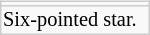<table width=100px style= "float:left; clear: left; border: 1px #cccccc solid; border-collapse: collapse; background: #f9f9f9; margin:5px 10px 5px 0px;">
<tr>
<td></td>
</tr>
<tr>
<td style= "font-size: 85%; border: 1px #cccccc solid; ">Six-pointed star.</td>
</tr>
</table>
